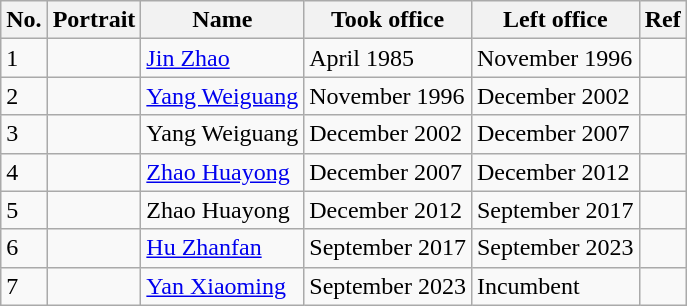<table class="wikitable">
<tr>
<th>No.</th>
<th>Portrait</th>
<th>Name</th>
<th>Took office</th>
<th>Left office</th>
<th>Ref</th>
</tr>
<tr>
<td>1</td>
<td></td>
<td><a href='#'>Jin Zhao</a></td>
<td>April 1985</td>
<td>November 1996</td>
<td></td>
</tr>
<tr>
<td>2</td>
<td></td>
<td><a href='#'>Yang Weiguang</a></td>
<td>November 1996</td>
<td>December 2002</td>
<td></td>
</tr>
<tr>
<td>3</td>
<td></td>
<td>Yang Weiguang</td>
<td>December 2002</td>
<td>December 2007</td>
<td></td>
</tr>
<tr>
<td>4</td>
<td></td>
<td><a href='#'>Zhao Huayong</a></td>
<td>December 2007</td>
<td>December 2012</td>
<td></td>
</tr>
<tr>
<td>5</td>
<td></td>
<td>Zhao Huayong</td>
<td>December 2012</td>
<td>September 2017</td>
<td></td>
</tr>
<tr>
<td>6</td>
<td></td>
<td><a href='#'>Hu Zhanfan</a></td>
<td>September 2017</td>
<td>September 2023</td>
<td></td>
</tr>
<tr>
<td>7</td>
<td></td>
<td><a href='#'>Yan Xiaoming</a></td>
<td>September 2023</td>
<td>Incumbent</td>
<td></td>
</tr>
</table>
